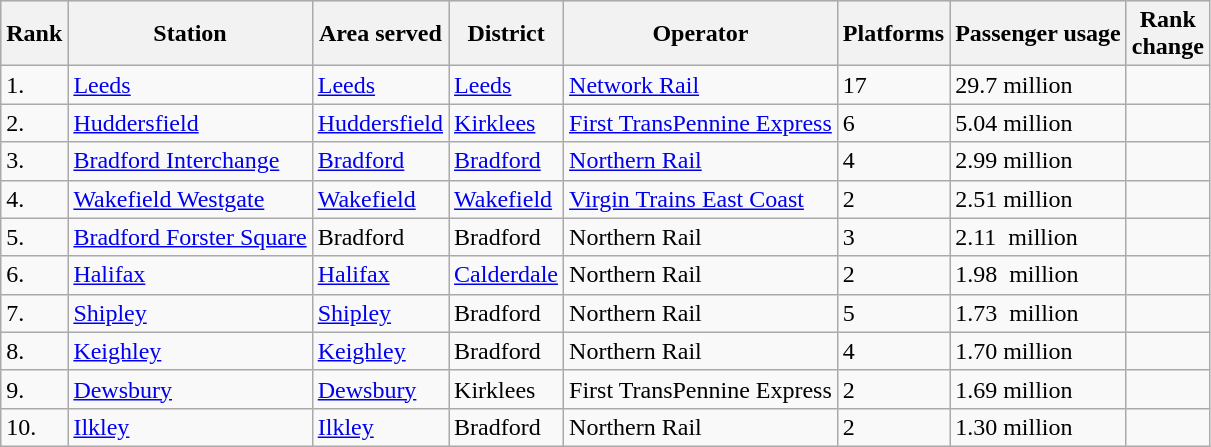<table class="wikitable sortable"  width= align=center>
<tr style="background:lightgrey;">
<th>Rank</th>
<th>Station</th>
<th>Area served</th>
<th>District</th>
<th>Operator</th>
<th>Platforms</th>
<th>Passenger usage</th>
<th>Rank<br>change</th>
</tr>
<tr>
<td>1.</td>
<td><a href='#'>Leeds</a></td>
<td><a href='#'>Leeds</a></td>
<td><a href='#'>Leeds</a></td>
<td><a href='#'>Network Rail</a></td>
<td>17</td>
<td>29.7 million</td>
<td></td>
</tr>
<tr>
<td>2.</td>
<td><a href='#'>Huddersfield</a></td>
<td><a href='#'>Huddersfield</a></td>
<td><a href='#'>Kirklees</a></td>
<td><a href='#'>First TransPennine Express</a></td>
<td>6</td>
<td>5.04 million</td>
<td></td>
</tr>
<tr>
<td>3.</td>
<td><a href='#'>Bradford Interchange</a></td>
<td><a href='#'>Bradford</a></td>
<td><a href='#'>Bradford</a></td>
<td><a href='#'>Northern Rail</a></td>
<td>4</td>
<td>2.99 million</td>
<td></td>
</tr>
<tr>
<td>4.</td>
<td><a href='#'>Wakefield Westgate</a></td>
<td><a href='#'>Wakefield</a></td>
<td><a href='#'>Wakefield</a></td>
<td><a href='#'>Virgin Trains East Coast</a></td>
<td>2</td>
<td>2.51 million</td>
<td></td>
</tr>
<tr>
<td>5.</td>
<td><a href='#'>Bradford Forster Square</a></td>
<td>Bradford</td>
<td>Bradford</td>
<td>Northern Rail</td>
<td>3</td>
<td>2.11  million</td>
<td></td>
</tr>
<tr>
<td>6.</td>
<td><a href='#'>Halifax</a></td>
<td><a href='#'>Halifax</a></td>
<td><a href='#'>Calderdale</a></td>
<td>Northern Rail</td>
<td>2</td>
<td>1.98  million</td>
<td></td>
</tr>
<tr>
<td>7.</td>
<td><a href='#'>Shipley</a></td>
<td><a href='#'>Shipley</a></td>
<td>Bradford</td>
<td>Northern Rail</td>
<td>5</td>
<td>1.73  million</td>
<td></td>
</tr>
<tr>
<td>8.</td>
<td><a href='#'>Keighley</a></td>
<td><a href='#'>Keighley</a></td>
<td>Bradford</td>
<td>Northern Rail</td>
<td>4</td>
<td>1.70 million</td>
<td></td>
</tr>
<tr>
<td>9.</td>
<td><a href='#'>Dewsbury</a></td>
<td><a href='#'>Dewsbury</a></td>
<td>Kirklees</td>
<td>First TransPennine Express</td>
<td>2</td>
<td>1.69 million</td>
<td></td>
</tr>
<tr>
<td>10.</td>
<td><a href='#'>Ilkley</a></td>
<td><a href='#'>Ilkley</a></td>
<td>Bradford</td>
<td>Northern Rail</td>
<td>2</td>
<td>1.30 million</td>
<td></td>
</tr>
</table>
